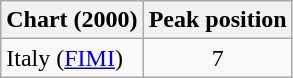<table class="wikitable sortable">
<tr>
<th>Chart (2000)</th>
<th>Peak position</th>
</tr>
<tr>
<td>Italy (<a href='#'>FIMI</a>)</td>
<td align="center">7</td>
</tr>
</table>
